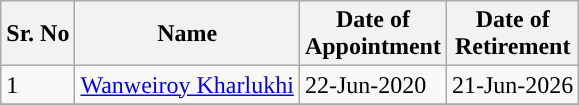<table class="wikitable sortable">
<tr>
<th Style="background-color:">Sr. No</th>
<th Style="background-color:">Name</th>
<th Style="background-color:">Date of<br>Appointment</th>
<th Style="background-color:">Date of<br>Retirement</th>
</tr>
<tr>
<td>1</td>
<td><a href='#'>Wanweiroy Kharlukhi</a></td>
<td>22-Jun-2020</td>
<td>21-Jun-2026</td>
</tr>
<tr>
</tr>
</table>
